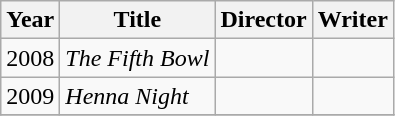<table class="wikitable">
<tr>
<th>Year</th>
<th>Title</th>
<th>Director</th>
<th>Writer</th>
</tr>
<tr>
<td>2008</td>
<td><em>The Fifth Bowl</em></td>
<td></td>
<td></td>
</tr>
<tr>
<td>2009</td>
<td><em>Henna Night</em></td>
<td></td>
<td></td>
</tr>
<tr>
</tr>
</table>
